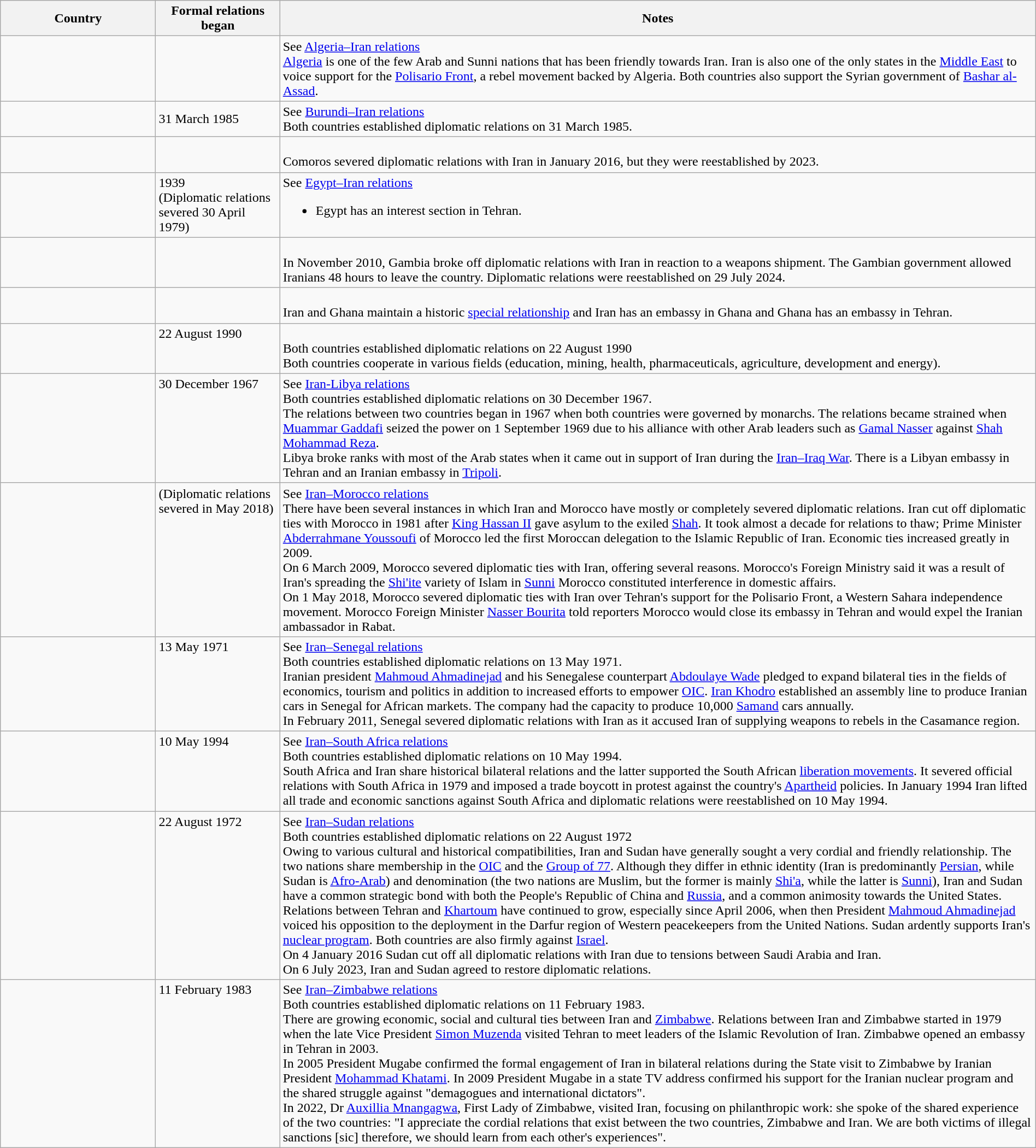<table class="wikitable sortable" border="1" style="width:100%; margin:auto;">
<tr>
<th style="width:15%;">Country</th>
<th style="width:12%;">Formal relations began</th>
<th>Notes</th>
</tr>
<tr valign="top">
<td></td>
<td></td>
<td>See <a href='#'>Algeria–Iran relations</a><br><a href='#'>Algeria</a> is one of the few Arab and Sunni nations that has been friendly towards Iran. Iran is also one of the only states in the <a href='#'>Middle East</a> to voice support for the <a href='#'>Polisario Front</a>, a rebel movement backed by Algeria. Both countries also support the Syrian government of <a href='#'>Bashar al-Assad</a>.</td>
</tr>
<tr>
<td></td>
<td>31 March 1985</td>
<td>See <a href='#'>Burundi–Iran relations</a><br>Both countries established diplomatic relations on 31 March 1985.</td>
</tr>
<tr valign="top">
<td></td>
<td></td>
<td><br>Comoros severed diplomatic relations with Iran in January 2016, but they were reestablished by 2023.</td>
</tr>
<tr valign="top">
<td></td>
<td>1939<br>(Diplomatic relations severed 30 April 1979)</td>
<td>See <a href='#'>Egypt–Iran relations</a><br><ul><li>Egypt has an interest section in Tehran.</li></ul></td>
</tr>
<tr valign="top">
<td></td>
<td></td>
<td><br>In November 2010, Gambia broke off diplomatic relations with Iran in reaction to a weapons shipment. The Gambian government allowed Iranians 48 hours to leave the country. Diplomatic relations were reestablished on 29 July 2024.</td>
</tr>
<tr valign="top">
<td></td>
<td></td>
<td><br>Iran and Ghana maintain a historic <a href='#'>special relationship</a> and Iran has an embassy in Ghana and Ghana has an embassy in Tehran.</td>
</tr>
<tr valign="top">
<td></td>
<td>22 August 1990</td>
<td><br>Both countries established diplomatic relations on 22 August 1990<br>Both countries cooperate in various fields (education, mining, health, pharmaceuticals, agriculture, development and energy).</td>
</tr>
<tr valign="top">
<td></td>
<td>30 December 1967</td>
<td>See <a href='#'>Iran-Libya relations</a><br>Both countries established diplomatic relations on 30 December 1967.<br>The relations between two countries began in 1967 when both countries were governed by monarchs. The relations became strained when <a href='#'>Muammar Gaddafi</a> seized the power on 1 September 1969 due to his alliance with other Arab leaders such as <a href='#'>Gamal Nasser</a> against <a href='#'>Shah Mohammad Reza</a>.<br>Libya broke ranks with most of the Arab states when it came out in support of Iran during the <a href='#'>Iran–Iraq War</a>. There is a Libyan embassy in Tehran and an Iranian embassy in <a href='#'>Tripoli</a>.</td>
</tr>
<tr valign="top">
<td></td>
<td>(Diplomatic relations severed in May 2018)</td>
<td>See <a href='#'>Iran–Morocco relations</a><br>There have been several instances in which Iran and Morocco have mostly or completely severed diplomatic relations. Iran cut off diplomatic ties with Morocco in 1981 after <a href='#'>King Hassan II</a> gave asylum to the exiled <a href='#'>Shah</a>. It took almost a decade for relations to thaw; Prime Minister <a href='#'>Abderrahmane Youssoufi</a> of Morocco led the first Moroccan delegation to the Islamic Republic of Iran. Economic ties increased greatly in 2009.<br>On 6 March 2009, Morocco severed diplomatic ties with Iran, offering several reasons. Morocco's Foreign Ministry said it was a result of Iran's spreading the <a href='#'>Shi'ite</a> variety of Islam in <a href='#'>Sunni</a> Morocco constituted interference in domestic affairs.<br>On 1 May 2018, Morocco severed diplomatic ties with Iran over Tehran's support for the Polisario Front, a Western Sahara independence movement. Morocco Foreign Minister <a href='#'>Nasser Bourita</a> told reporters Morocco would close its embassy in Tehran and would expel the Iranian ambassador in Rabat.</td>
</tr>
<tr valign="top">
<td></td>
<td>13 May 1971<br></td>
<td>See <a href='#'>Iran–Senegal relations</a><br>Both countries established diplomatic relations on 13 May 1971.<br>Iranian president <a href='#'>Mahmoud Ahmadinejad</a> and his Senegalese counterpart <a href='#'>Abdoulaye Wade</a> pledged to expand bilateral ties in the fields of economics, tourism and politics in addition to increased efforts to empower <a href='#'>OIC</a>. <a href='#'>Iran Khodro</a> established an assembly line to produce Iranian cars in Senegal for African markets. The company had the capacity to produce 10,000 <a href='#'>Samand</a> cars annually.<br>In February 2011, Senegal severed diplomatic relations with Iran as it accused Iran of supplying weapons to rebels in the Casamance region.</td>
</tr>
<tr valign="top">
<td></td>
<td>10 May 1994</td>
<td>See <a href='#'>Iran–South Africa relations</a><br>Both countries established diplomatic relations on 10 May 1994.<br>South Africa and Iran share historical bilateral relations and the latter supported the South African <a href='#'>liberation movements</a>. It severed official relations with South Africa in 1979 and imposed a trade boycott in protest against the country's <a href='#'>Apartheid</a> policies. In January 1994 Iran lifted all trade and economic sanctions against South Africa and diplomatic relations were reestablished on 10 May 1994.</td>
</tr>
<tr valign="top">
<td></td>
<td>22 August 1972</td>
<td>See <a href='#'>Iran–Sudan relations</a><br>Both countries established diplomatic relations on 22 August 1972<br>Owing to various cultural and historical compatibilities, Iran and Sudan have generally sought a very cordial and friendly relationship. The two nations share membership in the <a href='#'>OIC</a> and the <a href='#'>Group of 77</a>. Although they differ in ethnic identity (Iran is predominantly <a href='#'>Persian</a>, while Sudan is <a href='#'>Afro-Arab</a>) and denomination (the two nations are Muslim, but the former is mainly <a href='#'>Shi'a</a>, while the latter is <a href='#'>Sunni</a>), Iran and Sudan have a common strategic bond with both the People's Republic of China and <a href='#'>Russia</a>, and a common animosity towards the United States. Relations between Tehran and <a href='#'>Khartoum</a> have continued to grow, especially since April 2006, when then President <a href='#'>Mahmoud Ahmadinejad</a> voiced his opposition to the deployment in the Darfur region of Western peacekeepers from the United Nations. Sudan ardently supports Iran's <a href='#'>nuclear program</a>. Both countries are also firmly against <a href='#'>Israel</a>.<br>On 4 January 2016 Sudan cut off all diplomatic relations with Iran due to tensions between Saudi Arabia and Iran.<br>On 6 July 2023, Iran and Sudan agreed to restore diplomatic relations.</td>
</tr>
<tr valign="top">
<td></td>
<td>11 February 1983</td>
<td>See <a href='#'>Iran–Zimbabwe relations</a><br>Both countries established diplomatic relations on 11 February 1983.<br>There are growing economic, social and cultural ties between Iran and <a href='#'>Zimbabwe</a>.
Relations between Iran and Zimbabwe started in 1979 when the late Vice President <a href='#'>Simon Muzenda</a> visited Tehran to meet leaders of the Islamic Revolution of Iran.
Zimbabwe opened an embassy in Tehran in 2003.<br>In 2005 President Mugabe confirmed the formal engagement of Iran in bilateral relations during the State visit to Zimbabwe by Iranian President <a href='#'>Mohammad Khatami</a>. In 2009 President Mugabe in a state TV address confirmed his support for the Iranian nuclear program and the shared struggle against "demagogues and international dictators".<br>In 2022, Dr <a href='#'>Auxillia Mnangagwa</a>, First Lady of Zimbabwe, visited Iran, focusing on philanthropic work: she spoke of the shared experience of the two countries: "I appreciate the cordial relations that exist between the two countries, Zimbabwe and Iran. We are both victims of illegal sanctions [sic] therefore, we should learn from each other's experiences".</td>
</tr>
</table>
